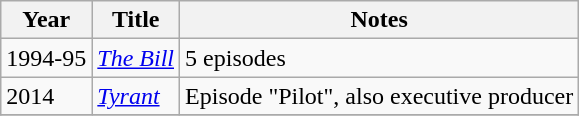<table class="wikitable">
<tr>
<th>Year</th>
<th>Title</th>
<th>Notes</th>
</tr>
<tr>
<td>1994-95</td>
<td><em><a href='#'>The Bill</a></em></td>
<td>5 episodes</td>
</tr>
<tr>
<td>2014</td>
<td><em><a href='#'>Tyrant</a></em></td>
<td>Episode "Pilot", also executive producer</td>
</tr>
<tr>
</tr>
</table>
